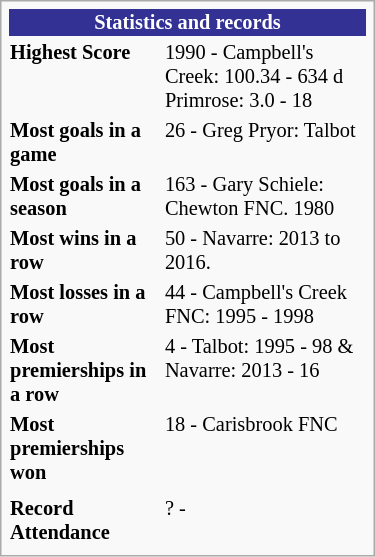<table class="infobox" style="width:250px; font-size: 85%;">
<tr>
<th colspan="2" style="background:#333194; color:white; text-align:center;"><strong>Statistics and records</strong></th>
</tr>
<tr style="vertical-align: top;">
<td><strong>Highest Score</strong></td>
<td>1990 - Campbell's Creek: 100.34 - 634 d Primrose: 3.0 - 18</td>
</tr>
<tr>
<td><strong>Most goals in a game</strong></td>
<td>26 - Greg Pryor: Talbot</td>
</tr>
<tr>
<td><strong>Most goals in a season</strong></td>
<td>163 - Gary Schiele: Chewton FNC. 1980</td>
</tr>
<tr>
<td><strong>Most wins in a row</strong></td>
<td>50 - Navarre: 2013 to 2016.</td>
</tr>
<tr>
<td><strong>Most losses in a row</strong></td>
<td>44 - Campbell's Creek FNC: 1995 - 1998</td>
</tr>
<tr>
<td><strong>Most premierships in a row</strong></td>
<td>4 - Talbot: 1995 - 98 &  Navarre: 2013 - 16</td>
</tr>
<tr>
<td><strong>Most premierships won</strong></td>
<td>18 - Carisbrook FNC</td>
</tr>
<tr style="vertical-align: top;"jnh>
<td></td>
</tr>
<tr>
<td><strong>Record Attendance</strong></td>
<td>? -</td>
</tr>
<tr style="vertical-align: top;"jnh>
</tr>
</table>
